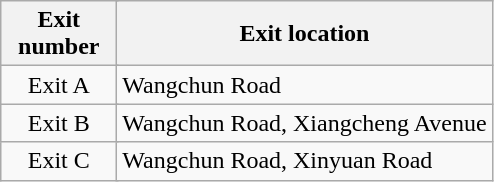<table class="wikitable">
<tr>
<th style="width:70px" colspan="2">Exit number</th>
<th>Exit location</th>
</tr>
<tr>
<td align="center" colspan="2">Exit A</td>
<td>Wangchun Road</td>
</tr>
<tr>
<td align="center" colspan="2">Exit B</td>
<td>Wangchun Road, Xiangcheng Avenue</td>
</tr>
<tr>
<td align="center" colspan="2">Exit C</td>
<td>Wangchun Road, Xinyuan Road</td>
</tr>
</table>
